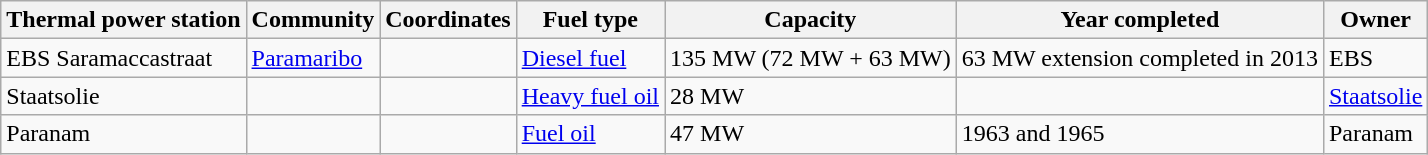<table class="wikitable sortable">
<tr>
<th>Thermal power station</th>
<th>Community</th>
<th>Coordinates</th>
<th>Fuel type</th>
<th>Capacity</th>
<th>Year completed</th>
<th>Owner</th>
</tr>
<tr>
<td>EBS Saramaccastraat</td>
<td><a href='#'>Paramaribo</a></td>
<td></td>
<td><a href='#'>Diesel fuel</a></td>
<td>135 MW (72 MW + 63 MW)</td>
<td>63 MW extension completed in 2013</td>
<td>EBS</td>
</tr>
<tr>
<td>Staatsolie</td>
<td></td>
<td></td>
<td><a href='#'>Heavy fuel oil</a></td>
<td>28 MW</td>
<td></td>
<td><a href='#'>Staatsolie</a></td>
</tr>
<tr>
<td>Paranam</td>
<td></td>
<td></td>
<td><a href='#'>Fuel oil</a></td>
<td>47 MW</td>
<td>1963 and 1965</td>
<td>Paranam</td>
</tr>
</table>
